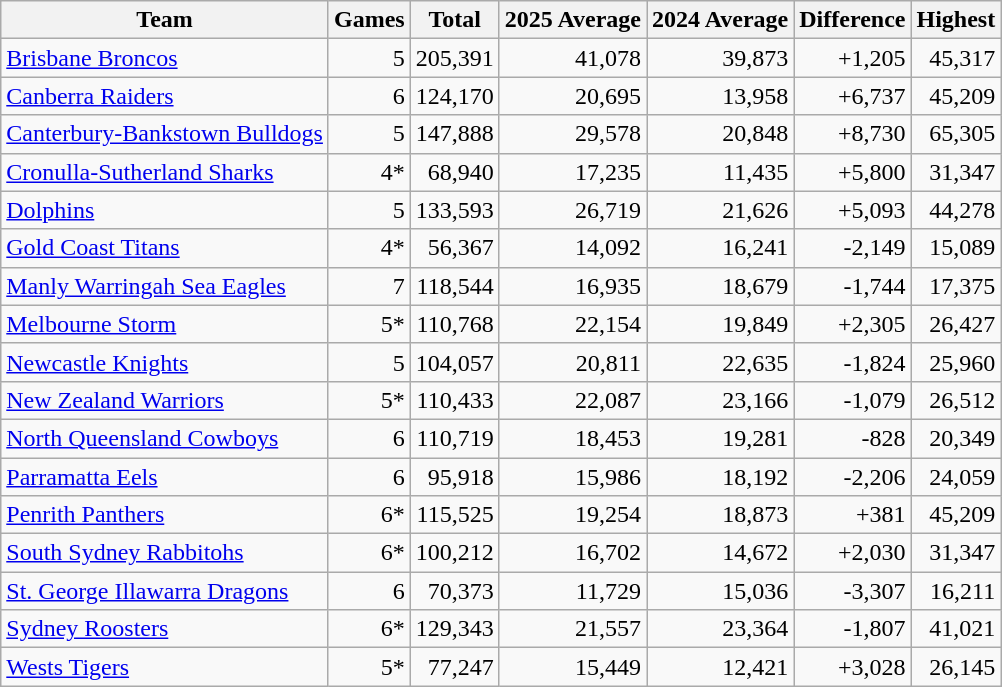<table class="wikitable sortable">
<tr>
<th>Team</th>
<th>Games</th>
<th>Total</th>
<th>2025 Average</th>
<th>2024 Average</th>
<th>Difference</th>
<th>Highest</th>
</tr>
<tr>
<td><a href='#'>Brisbane Broncos</a></td>
<td style="text-align:right">5</td>
<td style="text-align:right">205,391</td>
<td style="text-align:right">41,078</td>
<td style="text-align:right">39,873</td>
<td style="text-align:right">+1,205</td>
<td style="text-align:right">45,317</td>
</tr>
<tr>
<td><a href='#'>Canberra Raiders</a></td>
<td style="text-align:right">6</td>
<td style="text-align:right">124,170</td>
<td style="text-align:right">20,695</td>
<td style="text-align:right">13,958</td>
<td style="text-align:right">+6,737</td>
<td style="text-align:right">45,209</td>
</tr>
<tr>
<td><a href='#'>Canterbury-Bankstown Bulldogs</a></td>
<td style="text-align:right">5</td>
<td style="text-align:right">147,888</td>
<td style="text-align:right">29,578</td>
<td style="text-align:right">20,848</td>
<td style="text-align:right">+8,730</td>
<td style="text-align:right">65,305</td>
</tr>
<tr>
<td><a href='#'>Cronulla-Sutherland Sharks</a></td>
<td style="text-align:right">4*</td>
<td style="text-align:right">68,940</td>
<td style="text-align:right">17,235</td>
<td style="text-align:right">11,435</td>
<td style="text-align:right">+5,800</td>
<td style="text-align:right">31,347</td>
</tr>
<tr>
<td><a href='#'>Dolphins</a></td>
<td style="text-align:right">5</td>
<td style="text-align:right">133,593</td>
<td style="text-align:right">26,719</td>
<td style="text-align:right">21,626</td>
<td style="text-align:right">+5,093</td>
<td style="text-align:right">44,278</td>
</tr>
<tr>
<td><a href='#'>Gold Coast Titans</a></td>
<td style="text-align:right">4*</td>
<td style="text-align:right">56,367</td>
<td style="text-align:right">14,092</td>
<td style="text-align:right">16,241</td>
<td style="text-align:right">-2,149</td>
<td style="text-align:right">15,089</td>
</tr>
<tr>
<td><a href='#'>Manly Warringah Sea Eagles</a></td>
<td style="text-align:right">7</td>
<td style="text-align:right">118,544</td>
<td style="text-align:right">16,935</td>
<td style="text-align:right">18,679</td>
<td style="text-align:right">-1,744</td>
<td style="text-align:right">17,375</td>
</tr>
<tr>
<td><a href='#'>Melbourne Storm</a></td>
<td style="text-align:right">5*</td>
<td style="text-align:right">110,768</td>
<td style="text-align:right">22,154</td>
<td style="text-align:right">19,849</td>
<td style="text-align:right">+2,305</td>
<td style="text-align:right">26,427</td>
</tr>
<tr>
<td><a href='#'>Newcastle Knights</a></td>
<td style="text-align:right">5</td>
<td style="text-align:right">104,057</td>
<td style="text-align:right">20,811</td>
<td style="text-align:right">22,635</td>
<td style="text-align:right">-1,824</td>
<td style="text-align:right">25,960</td>
</tr>
<tr>
<td><a href='#'>New Zealand Warriors</a></td>
<td style="text-align:right">5*</td>
<td style="text-align:right">110,433</td>
<td style="text-align:right">22,087</td>
<td style="text-align:right">23,166</td>
<td style="text-align:right">-1,079</td>
<td style="text-align:right">26,512</td>
</tr>
<tr>
<td><a href='#'>North Queensland Cowboys</a></td>
<td style="text-align:right">6</td>
<td style="text-align:right">110,719</td>
<td style="text-align:right">18,453</td>
<td style="text-align:right">19,281</td>
<td style="text-align:right">-828</td>
<td style="text-align:right">20,349</td>
</tr>
<tr>
<td><a href='#'>Parramatta Eels</a></td>
<td style="text-align:right">6</td>
<td style="text-align:right">95,918</td>
<td style="text-align:right">15,986</td>
<td style="text-align:right">18,192</td>
<td style="text-align:right">-2,206</td>
<td style="text-align:right">24,059</td>
</tr>
<tr>
<td><a href='#'>Penrith Panthers</a></td>
<td style="text-align:right">6*</td>
<td style="text-align:right">115,525</td>
<td style="text-align:right">19,254</td>
<td style="text-align:right">18,873</td>
<td style="text-align:right">+381</td>
<td style="text-align:right">45,209</td>
</tr>
<tr>
<td><a href='#'>South Sydney Rabbitohs</a></td>
<td style="text-align:right">6*</td>
<td style="text-align:right">100,212</td>
<td style="text-align:right">16,702</td>
<td style="text-align:right">14,672</td>
<td style="text-align:right">+2,030</td>
<td style="text-align:right">31,347</td>
</tr>
<tr>
<td><a href='#'>St. George Illawarra Dragons</a></td>
<td style="text-align:right">6</td>
<td style="text-align:right">70,373</td>
<td style="text-align:right">11,729</td>
<td style="text-align:right">15,036</td>
<td style="text-align:right">-3,307</td>
<td style="text-align:right">16,211</td>
</tr>
<tr>
<td><a href='#'>Sydney Roosters</a></td>
<td style="text-align:right">6*</td>
<td style="text-align:right">129,343</td>
<td style="text-align:right">21,557</td>
<td style="text-align:right">23,364</td>
<td style="text-align:right">-1,807</td>
<td style="text-align:right">41,021</td>
</tr>
<tr>
<td><a href='#'>Wests Tigers</a></td>
<td style="text-align:right">5*</td>
<td style="text-align:right">77,247</td>
<td style="text-align:right">15,449</td>
<td style="text-align:right">12,421</td>
<td style="text-align:right">+3,028</td>
<td style="text-align:right">26,145</td>
</tr>
</table>
